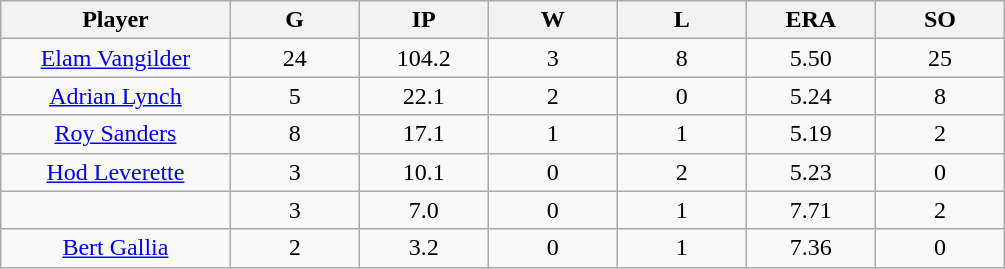<table class="wikitable sortable">
<tr>
<th bgcolor="#DDDDFF" width="16%">Player</th>
<th bgcolor="#DDDDFF" width="9%">G</th>
<th bgcolor="#DDDDFF" width="9%">IP</th>
<th bgcolor="#DDDDFF" width="9%">W</th>
<th bgcolor="#DDDDFF" width="9%">L</th>
<th bgcolor="#DDDDFF" width="9%">ERA</th>
<th bgcolor="#DDDDFF" width="9%">SO</th>
</tr>
<tr align="center">
<td><a href='#'>Elam Vangilder</a></td>
<td>24</td>
<td>104.2</td>
<td>3</td>
<td>8</td>
<td>5.50</td>
<td>25</td>
</tr>
<tr align="center">
<td><a href='#'>Adrian Lynch</a></td>
<td>5</td>
<td>22.1</td>
<td>2</td>
<td>0</td>
<td>5.24</td>
<td>8</td>
</tr>
<tr align="center">
<td><a href='#'>Roy Sanders</a></td>
<td>8</td>
<td>17.1</td>
<td>1</td>
<td>1</td>
<td>5.19</td>
<td>2</td>
</tr>
<tr align="center">
<td><a href='#'>Hod Leverette</a></td>
<td>3</td>
<td>10.1</td>
<td>0</td>
<td>2</td>
<td>5.23</td>
<td>0</td>
</tr>
<tr align="center">
<td></td>
<td>3</td>
<td>7.0</td>
<td>0</td>
<td>1</td>
<td>7.71</td>
<td>2</td>
</tr>
<tr align="center">
<td><a href='#'>Bert Gallia</a></td>
<td>2</td>
<td>3.2</td>
<td>0</td>
<td>1</td>
<td>7.36</td>
<td>0</td>
</tr>
</table>
